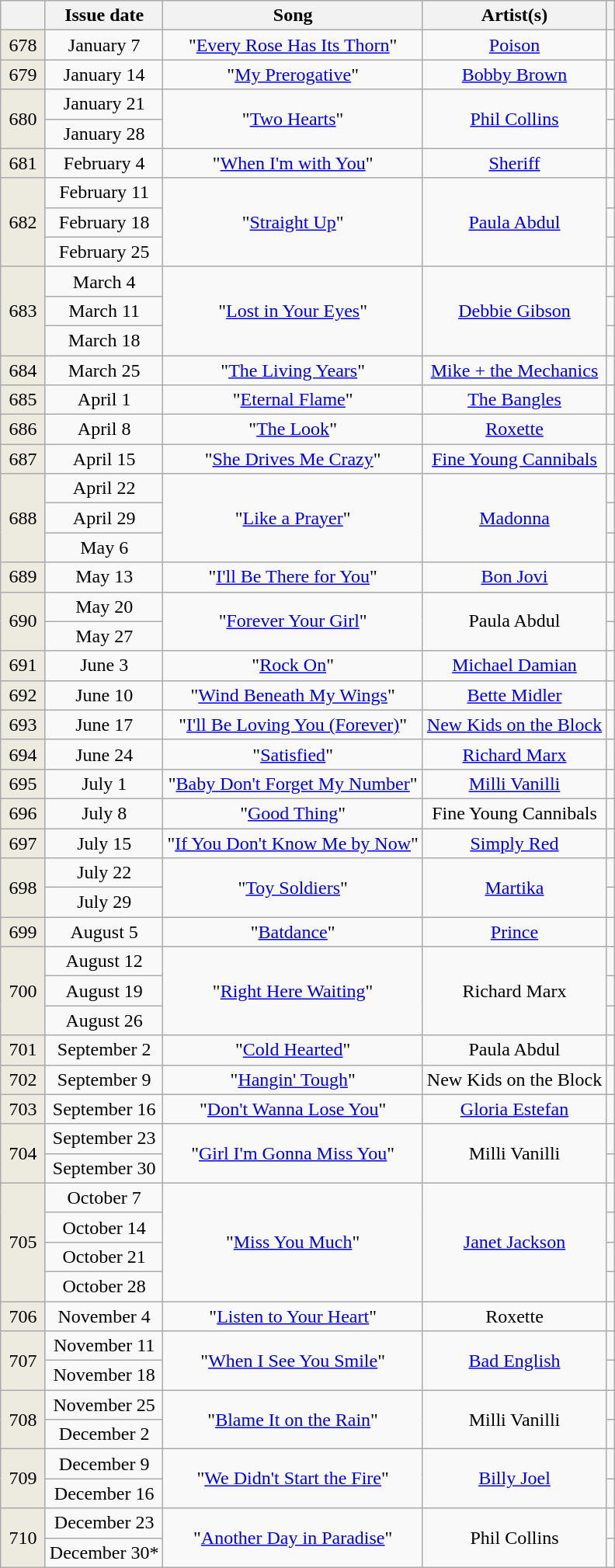<table class="wikitable">
<tr>
<th width=31 align="center"></th>
<th align="center">Issue date</th>
<th align="center">Song</th>
<th align="center">Artist(s)</th>
<th align="center"></th>
</tr>
<tr>
<td align="center" bgcolor=EDEAE0>678</td>
<td align="center">January 7</td>
<td align="center">"<a href='#'>Every Rose Has Its Thorn</a>"</td>
<td align="center"><a href='#'>Poison</a></td>
<td align="center"></td>
</tr>
<tr>
<td align="center" bgcolor=EDEAE0>679</td>
<td align="center">January 14</td>
<td align="center">"<a href='#'>My Prerogative</a>"</td>
<td align="center"><a href='#'>Bobby Brown</a></td>
<td align="center"></td>
</tr>
<tr>
<td align="center" bgcolor=EDEAE0 rowspan=2>680</td>
<td align="center">January 21</td>
<td align="center" rowspan="2">"<a href='#'>Two Hearts</a>"</td>
<td align="center" rowspan="2"><a href='#'>Phil Collins</a></td>
<td align="center"></td>
</tr>
<tr>
<td align="center">January 28</td>
<td align="center"></td>
</tr>
<tr>
<td align="center" bgcolor=EDEAE0>681</td>
<td align="center">February 4</td>
<td align="center">"<a href='#'>When I'm with You</a>"</td>
<td align="center"><a href='#'>Sheriff</a></td>
<td align="center"></td>
</tr>
<tr>
<td align="center" bgcolor=EDEAE0 rowspan=3>682</td>
<td align="center">February 11</td>
<td align="center" rowspan="3">"<a href='#'>Straight Up</a>"</td>
<td align="center" rowspan="3"><a href='#'>Paula Abdul</a></td>
<td align="center"></td>
</tr>
<tr>
<td align="center">February 18</td>
<td align="center"></td>
</tr>
<tr>
<td align="center">February 25</td>
<td align="center"></td>
</tr>
<tr>
<td align="center" bgcolor=EDEAE0 rowspan=3>683</td>
<td align="center">March 4</td>
<td align="center" rowspan="3">"<a href='#'>Lost in Your Eyes</a>"</td>
<td align="center" rowspan="3"><a href='#'>Debbie Gibson</a></td>
<td align="center"></td>
</tr>
<tr>
<td align="center">March 11</td>
<td align="center"></td>
</tr>
<tr>
<td align="center">March 18</td>
<td align="center"></td>
</tr>
<tr>
<td align="center" bgcolor=EDEAE0>684</td>
<td align="center">March 25</td>
<td align="center">"<a href='#'>The Living Years</a>"</td>
<td align="center"><a href='#'>Mike + the Mechanics</a></td>
<td align="center"></td>
</tr>
<tr>
<td align="center" bgcolor=EDEAE0>685</td>
<td align="center">April 1</td>
<td align="center">"<a href='#'>Eternal Flame</a>"</td>
<td align="center"><a href='#'>The Bangles</a></td>
<td align="center"></td>
</tr>
<tr>
<td align="center" bgcolor=EDEAE0>686</td>
<td align="center">April 8</td>
<td align="center">"<a href='#'>The Look</a>"</td>
<td align="center"><a href='#'>Roxette</a></td>
<td align="center"></td>
</tr>
<tr>
<td align="center" bgcolor=EDEAE0>687</td>
<td align="center">April 15</td>
<td align="center">"<a href='#'>She Drives Me Crazy</a>"</td>
<td align="center"><a href='#'>Fine Young Cannibals</a></td>
<td align="center"></td>
</tr>
<tr>
<td align="center" bgcolor=EDEAE0 rowspan=3>688</td>
<td align="center">April 22</td>
<td align="center" rowspan="3">"<a href='#'>Like a Prayer</a>"</td>
<td align="center" rowspan="3"><a href='#'>Madonna</a></td>
<td align="center"></td>
</tr>
<tr>
<td align="center">April 29</td>
<td align="center"></td>
</tr>
<tr>
<td align="center">May 6</td>
<td align="center"></td>
</tr>
<tr>
<td align="center" bgcolor=EDEAE0>689</td>
<td align="center">May 13</td>
<td align="center">"<a href='#'>I'll Be There for You</a>"</td>
<td align="center"><a href='#'>Bon Jovi</a></td>
<td align="center"></td>
</tr>
<tr>
<td align="center" bgcolor=EDEAE0 rowspan=2>690</td>
<td align="center">May 20</td>
<td align="center" rowspan="2">"<a href='#'>Forever Your Girl</a>"</td>
<td align="center" rowspan="2">Paula Abdul</td>
<td align="center"></td>
</tr>
<tr>
<td align="center">May 27</td>
<td align="center"></td>
</tr>
<tr>
<td align="center" bgcolor=EDEAE0>691</td>
<td align="center">June 3</td>
<td align="center">"<a href='#'>Rock On</a>"</td>
<td align="center"><a href='#'>Michael Damian</a></td>
<td align="center"></td>
</tr>
<tr>
<td align="center" bgcolor=EDEAE0>692</td>
<td align="center">June 10</td>
<td align="center">"<a href='#'>Wind Beneath My Wings</a>"</td>
<td align="center"><a href='#'>Bette Midler</a></td>
<td align="center"></td>
</tr>
<tr>
<td align="center" bgcolor=EDEAE0>693</td>
<td align="center">June 17</td>
<td align="center">"<a href='#'>I'll Be Loving You (Forever)</a>"</td>
<td align="center"><a href='#'>New Kids on the Block</a></td>
<td align="center"></td>
</tr>
<tr>
<td align="center" bgcolor=EDEAE0>694</td>
<td align="center">June 24</td>
<td align="center">"<a href='#'>Satisfied</a>"</td>
<td align="center"><a href='#'>Richard Marx</a></td>
<td align="center"></td>
</tr>
<tr>
<td align="center" bgcolor=EDEAE0>695</td>
<td align="center">July 1</td>
<td align="center">"<a href='#'>Baby Don't Forget My Number</a>"</td>
<td align="center"><a href='#'>Milli Vanilli</a></td>
<td align="center"></td>
</tr>
<tr>
<td align="center" bgcolor=EDEAE0>696</td>
<td align="center">July 8</td>
<td align="center">"<a href='#'>Good Thing</a>"</td>
<td align="center">Fine Young Cannibals</td>
<td align="center"></td>
</tr>
<tr>
<td align="center" bgcolor=EDEAE0>697</td>
<td align="center">July 15</td>
<td align="center">"<a href='#'>If You Don't Know Me by Now</a>"</td>
<td align="center"><a href='#'>Simply Red</a></td>
<td align="center"></td>
</tr>
<tr>
<td align="center" bgcolor=EDEAE0 rowspan=2>698</td>
<td align="center">July 22</td>
<td align="center" rowspan="2">"<a href='#'>Toy Soldiers</a>"</td>
<td align="center" rowspan="2"><a href='#'>Martika</a></td>
<td align="center"></td>
</tr>
<tr>
<td align="center">July 29</td>
<td align="center"></td>
</tr>
<tr>
<td align="center" bgcolor=EDEAE0>699</td>
<td align="center">August 5</td>
<td align="center">"<a href='#'>Batdance</a>"</td>
<td align="center"><a href='#'>Prince</a></td>
<td align="center"></td>
</tr>
<tr>
<td align="center" bgcolor=EDEAE0 rowspan=3>700</td>
<td align="center">August 12</td>
<td align="center" rowspan="3">"<a href='#'>Right Here Waiting</a>"</td>
<td align="center" rowspan="3">Richard Marx</td>
<td align="center"></td>
</tr>
<tr>
<td align="center">August 19</td>
<td align="center"></td>
</tr>
<tr>
<td align="center">August 26</td>
<td align="center"></td>
</tr>
<tr>
<td align="center" bgcolor=EDEAE0>701</td>
<td align="center">September 2</td>
<td align="center">"<a href='#'>Cold Hearted</a>"</td>
<td align="center">Paula Abdul</td>
<td align="center"></td>
</tr>
<tr>
<td align="center" bgcolor=EDEAE0>702</td>
<td align="center">September 9</td>
<td align="center">"<a href='#'>Hangin' Tough</a>"</td>
<td align="center">New Kids on the Block</td>
<td align="center"></td>
</tr>
<tr>
<td align="center" bgcolor=EDEAE0>703</td>
<td align="center">September 16</td>
<td align="center">"<a href='#'>Don't Wanna Lose You</a>"</td>
<td align="center"><a href='#'>Gloria Estefan</a></td>
<td align="center"></td>
</tr>
<tr>
<td align="center" bgcolor=EDEAE0 rowspan=2>704</td>
<td align="center">September 23</td>
<td align="center" rowspan="2">"<a href='#'>Girl I'm Gonna Miss You</a>"</td>
<td align="center" rowspan="2">Milli Vanilli</td>
<td align="center"></td>
</tr>
<tr>
<td align="center">September 30</td>
<td align="center"></td>
</tr>
<tr>
<td align="center" bgcolor=EDEAE0 rowspan=4>705</td>
<td align="center">October 7</td>
<td align="center" rowspan="4">"<a href='#'>Miss You Much</a>"</td>
<td align="center" rowspan="4"><a href='#'>Janet Jackson</a></td>
<td align="center"></td>
</tr>
<tr>
<td align="center">October 14</td>
<td align="center"></td>
</tr>
<tr>
<td align="center">October 21</td>
<td align="center"></td>
</tr>
<tr>
<td align="center">October 28</td>
<td align="center"></td>
</tr>
<tr>
<td align="center" bgcolor=EDEAE0>706</td>
<td align="center">November 4</td>
<td align="center">"<a href='#'>Listen to Your Heart</a>"</td>
<td align="center">Roxette</td>
<td align="center"></td>
</tr>
<tr>
<td align="center" bgcolor=EDEAE0 rowspan=2>707</td>
<td align="center">November 11</td>
<td align="center" rowspan="2">"<a href='#'>When I See You Smile</a>"</td>
<td align="center" rowspan="2"><a href='#'>Bad English</a></td>
<td align="center"></td>
</tr>
<tr>
<td align="center">November 18</td>
<td align="center"></td>
</tr>
<tr>
<td align="center" bgcolor=EDEAE0 rowspan=2>708</td>
<td align="center">November 25</td>
<td align="center" rowspan="2">"<a href='#'>Blame It on the Rain</a>"</td>
<td align="center" rowspan="2">Milli Vanilli</td>
<td align="center"></td>
</tr>
<tr>
<td align="center">December 2</td>
<td align="center"></td>
</tr>
<tr>
<td align="center" bgcolor=EDEAE0 rowspan=2>709</td>
<td align="center">December 9</td>
<td align="center" rowspan="2">"<a href='#'>We Didn't Start the Fire</a>"</td>
<td align="center" rowspan="2"><a href='#'>Billy Joel</a></td>
<td align="center"></td>
</tr>
<tr>
<td align="center">December 16</td>
<td align="center"></td>
</tr>
<tr>
<td align="center" bgcolor=EDEAE0 rowspan=2>710</td>
<td align="center">December 23</td>
<td align="center" rowspan="2">"<a href='#'>Another Day in Paradise</a>"</td>
<td align="center" rowspan="2">Phil Collins</td>
<td align="center"></td>
</tr>
<tr>
<td align="center">December 30*</td>
<td align="center"></td>
</tr>
</table>
